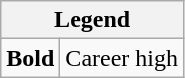<table class="wikitable">
<tr>
<th colspan="2">Legend</th>
</tr>
<tr>
<td><strong>Bold</strong></td>
<td>Career high</td>
</tr>
</table>
